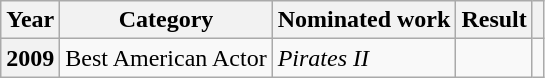<table class="wikitable">
<tr>
<th>Year</th>
<th>Category</th>
<th>Nominated work</th>
<th>Result</th>
<th></th>
</tr>
<tr>
<th scope="row">2009</th>
<td>Best American Actor</td>
<td><em>Pirates II</em></td>
<td></td>
<td></td>
</tr>
</table>
